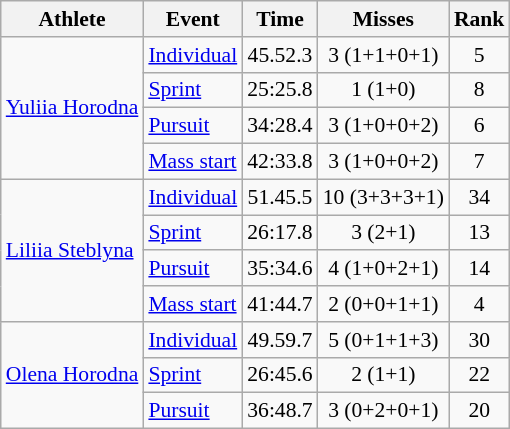<table class=wikitable style=font-size:90%;text-align:center>
<tr>
<th>Athlete</th>
<th>Event</th>
<th>Time</th>
<th>Misses</th>
<th>Rank</th>
</tr>
<tr>
<td rowspan="4" align="left"><a href='#'>Yuliia Horodna</a></td>
<td align=left><a href='#'>Individual</a></td>
<td>45.52.3</td>
<td>3 (1+1+0+1)</td>
<td>5</td>
</tr>
<tr>
<td align=left><a href='#'>Sprint</a></td>
<td>25:25.8</td>
<td>1 (1+0)</td>
<td>8</td>
</tr>
<tr>
<td align=left><a href='#'>Pursuit</a></td>
<td>34:28.4</td>
<td>3 (1+0+0+2)</td>
<td>6</td>
</tr>
<tr>
<td align=left><a href='#'>Mass start</a></td>
<td>42:33.8</td>
<td>3 (1+0+0+2)</td>
<td>7</td>
</tr>
<tr>
<td rowspan="4" align="left"><a href='#'>Liliia Steblyna</a></td>
<td align=left><a href='#'>Individual</a></td>
<td>51.45.5</td>
<td>10 (3+3+3+1)</td>
<td>34</td>
</tr>
<tr>
<td align=left><a href='#'>Sprint</a></td>
<td>26:17.8</td>
<td>3 (2+1)</td>
<td>13</td>
</tr>
<tr>
<td align=left><a href='#'>Pursuit</a></td>
<td>35:34.6</td>
<td>4 (1+0+2+1)</td>
<td>14</td>
</tr>
<tr>
<td align=left><a href='#'>Mass start</a></td>
<td>41:44.7</td>
<td>2 (0+0+1+1)</td>
<td>4</td>
</tr>
<tr>
<td rowspan="3" align="left"><a href='#'>Olena Horodna</a></td>
<td align=left><a href='#'>Individual</a></td>
<td>49.59.7</td>
<td>5 (0+1+1+3)</td>
<td>30</td>
</tr>
<tr>
<td align=left><a href='#'>Sprint</a></td>
<td>26:45.6</td>
<td>2 (1+1)</td>
<td>22</td>
</tr>
<tr>
<td align=left><a href='#'>Pursuit</a></td>
<td>36:48.7</td>
<td>3 (0+2+0+1)</td>
<td>20</td>
</tr>
</table>
